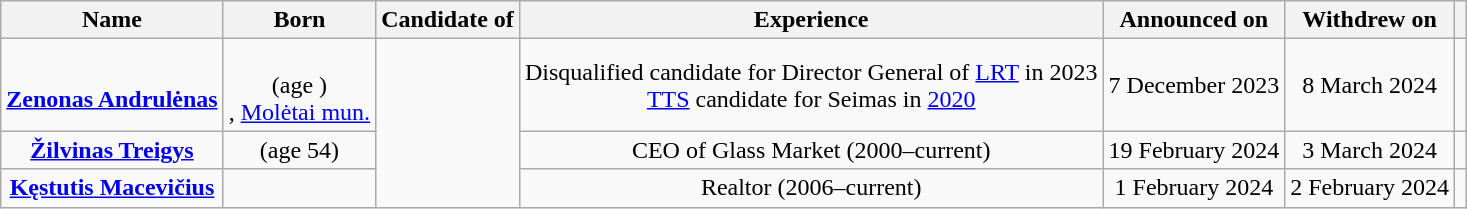<table class="wikitable sortable" style="text-align:center;">
<tr>
<th scope="col">Name</th>
<th scope="col">Born</th>
<th scope="col">Candidate of<br></th>
<th scope="col" class="unsortable">Experience</th>
<th scope="col">Announced on</th>
<th scope="col">Withdrew on</th>
<th></th>
</tr>
<tr>
<td scope="row" data-sort-value="Andrulėnas, Zenonas"><br><strong><a href='#'>Zenonas Andrulėnas</a></strong></td>
<td><br>(age )<br>, <a href='#'>Molėtai mun.</a></td>
<td rowspan="3"></td>
<td>Disqualified candidate for Director General of <a href='#'>LRT</a> in 2023<br><a href='#'>TTS</a> candidate for Seimas in <a href='#'>2020</a></td>
<td>7 December 2023</td>
<td>8 March 2024</td>
<td></td>
</tr>
<tr>
<td scope="row" data-sort-value="Treigys, Žilvinas"><strong><a href='#'>Žilvinas Treigys</a></strong></td>
<td>(age 54)</td>
<td>CEO of Glass Market (2000–current)</td>
<td>19 February 2024</td>
<td>3 March 2024</td>
<td></td>
</tr>
<tr>
<td scope="row" data-sort-value="Macevičius, Kęstutis"><strong><a href='#'>Kęstutis Macevičius</a></strong></td>
<td></td>
<td>Realtor (2006–current)</td>
<td>1 February 2024</td>
<td>2 February 2024</td>
<td></td>
</tr>
</table>
